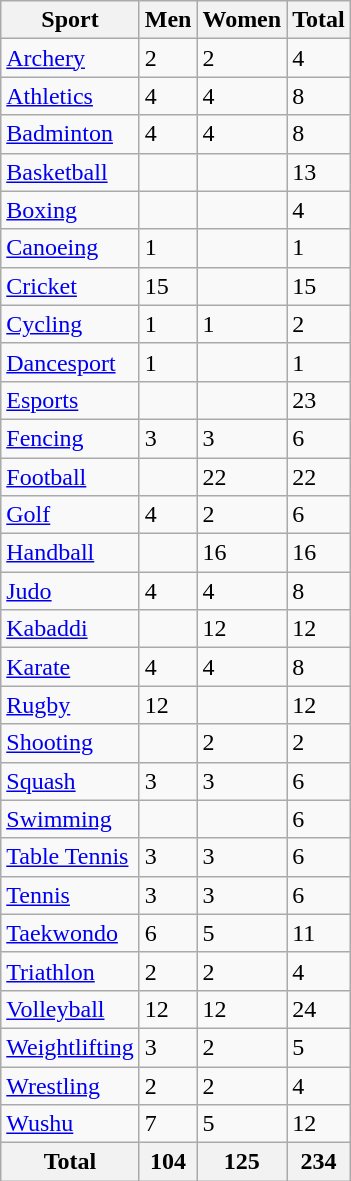<table class="wikitable sortable">
<tr>
<th>Sport</th>
<th>Men</th>
<th>Women</th>
<th>Total</th>
</tr>
<tr>
<td><a href='#'>Archery</a></td>
<td>2</td>
<td>2</td>
<td>4</td>
</tr>
<tr>
<td><a href='#'>Athletics</a></td>
<td>4</td>
<td>4</td>
<td>8</td>
</tr>
<tr>
<td><a href='#'>Badminton</a></td>
<td>4</td>
<td>4</td>
<td>8</td>
</tr>
<tr>
<td><a href='#'>Basketball</a></td>
<td></td>
<td></td>
<td>13</td>
</tr>
<tr>
<td><a href='#'>Boxing</a></td>
<td></td>
<td></td>
<td>4</td>
</tr>
<tr>
<td><a href='#'>Canoeing</a></td>
<td>1</td>
<td></td>
<td>1</td>
</tr>
<tr>
<td><a href='#'>Cricket</a></td>
<td>15</td>
<td></td>
<td>15</td>
</tr>
<tr>
<td><a href='#'>Cycling</a></td>
<td>1</td>
<td>1</td>
<td>2</td>
</tr>
<tr>
<td><a href='#'>Dancesport</a></td>
<td>1</td>
<td></td>
<td>1</td>
</tr>
<tr>
<td><a href='#'>Esports</a></td>
<td></td>
<td></td>
<td>23</td>
</tr>
<tr>
<td><a href='#'>Fencing</a></td>
<td>3</td>
<td>3</td>
<td>6</td>
</tr>
<tr>
<td><a href='#'>Football</a></td>
<td></td>
<td>22</td>
<td>22</td>
</tr>
<tr>
<td><a href='#'>Golf</a></td>
<td>4</td>
<td>2</td>
<td>6</td>
</tr>
<tr>
<td><a href='#'>Handball</a></td>
<td></td>
<td>16</td>
<td>16</td>
</tr>
<tr>
<td><a href='#'>Judo</a></td>
<td>4</td>
<td>4</td>
<td>8</td>
</tr>
<tr>
<td><a href='#'>Kabaddi</a></td>
<td></td>
<td>12</td>
<td>12</td>
</tr>
<tr>
<td><a href='#'>Karate</a></td>
<td>4</td>
<td>4</td>
<td>8</td>
</tr>
<tr>
<td><a href='#'>Rugby</a></td>
<td>12</td>
<td></td>
<td>12</td>
</tr>
<tr>
<td><a href='#'>Shooting</a></td>
<td></td>
<td>2</td>
<td>2</td>
</tr>
<tr>
<td><a href='#'>Squash</a></td>
<td>3</td>
<td>3</td>
<td>6</td>
</tr>
<tr>
<td><a href='#'>Swimming</a></td>
<td></td>
<td></td>
<td>6</td>
</tr>
<tr>
<td><a href='#'>Table Tennis</a></td>
<td>3</td>
<td>3</td>
<td>6</td>
</tr>
<tr>
<td><a href='#'>Tennis</a></td>
<td>3</td>
<td>3</td>
<td>6</td>
</tr>
<tr>
<td><a href='#'>Taekwondo</a></td>
<td>6</td>
<td>5</td>
<td>11</td>
</tr>
<tr>
<td><a href='#'>Triathlon</a></td>
<td>2</td>
<td>2</td>
<td>4</td>
</tr>
<tr>
<td><a href='#'>Volleyball</a></td>
<td>12</td>
<td>12</td>
<td>24</td>
</tr>
<tr>
<td><a href='#'>Weightlifting</a></td>
<td>3</td>
<td>2</td>
<td>5</td>
</tr>
<tr>
<td><a href='#'>Wrestling</a></td>
<td>2</td>
<td>2</td>
<td>4</td>
</tr>
<tr>
<td><a href='#'>Wushu</a></td>
<td>7</td>
<td>5</td>
<td>12</td>
</tr>
<tr class="sortbottom">
<th>Total</th>
<th>104</th>
<th>125</th>
<th>234</th>
</tr>
</table>
